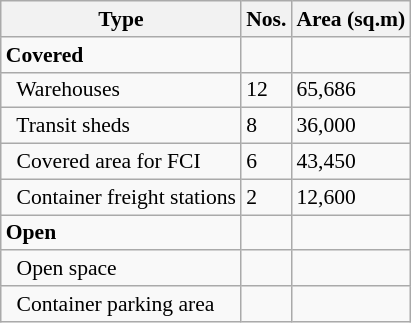<table class="wikitable sortable" style="font-size: 90%">
<tr>
<th>Type</th>
<th>Nos.</th>
<th>Area (sq.m)</th>
</tr>
<tr>
<td><strong>Covered</strong></td>
<td></td>
<td></td>
</tr>
<tr>
<td>  Warehouses</td>
<td>12</td>
<td>65,686</td>
</tr>
<tr>
<td>  Transit sheds</td>
<td>8</td>
<td>36,000</td>
</tr>
<tr>
<td>  Covered area for FCI</td>
<td>6</td>
<td>43,450</td>
</tr>
<tr>
<td>  Container freight stations</td>
<td>2</td>
<td>12,600</td>
</tr>
<tr>
<td><strong>Open</strong></td>
<td></td>
<td></td>
</tr>
<tr>
<td>  Open space</td>
<td></td>
<td></td>
</tr>
<tr>
<td>  Container parking area</td>
<td></td>
<td></td>
</tr>
</table>
